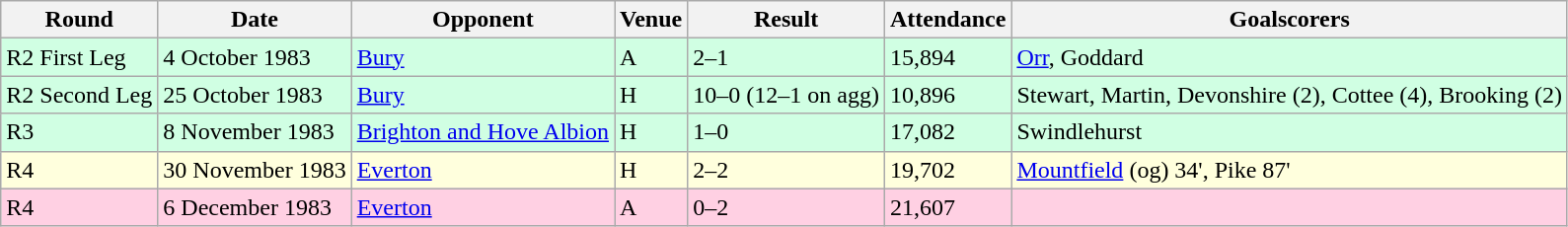<table class="wikitable">
<tr>
<th>Round</th>
<th>Date</th>
<th>Opponent</th>
<th>Venue</th>
<th>Result</th>
<th>Attendance</th>
<th>Goalscorers</th>
</tr>
<tr style="background-color: #d0ffe3;">
<td>R2 First Leg</td>
<td>4 October 1983</td>
<td><a href='#'>Bury</a></td>
<td>A</td>
<td>2–1</td>
<td>15,894</td>
<td><a href='#'>Orr</a>, Goddard</td>
</tr>
<tr style="background-color: #d0ffe3;">
<td>R2 Second Leg</td>
<td>25 October 1983</td>
<td><a href='#'>Bury</a></td>
<td>H</td>
<td>10–0 (12–1 on agg)</td>
<td>10,896</td>
<td>Stewart, Martin, Devonshire (2), Cottee (4), Brooking (2)</td>
</tr>
<tr style="background-color: #d0ffe3;">
<td>R3</td>
<td>8 November 1983</td>
<td><a href='#'>Brighton and Hove Albion</a></td>
<td>H</td>
<td>1–0</td>
<td>17,082</td>
<td>Swindlehurst</td>
</tr>
<tr style="background-color: #ffffdd;">
<td>R4</td>
<td>30 November 1983</td>
<td><a href='#'>Everton</a></td>
<td>H</td>
<td>2–2</td>
<td>19,702</td>
<td><a href='#'>Mountfield</a> (og) 34', Pike 87'</td>
</tr>
<tr style="background-color: #ffd0e3;">
<td>R4</td>
<td>6 December 1983</td>
<td><a href='#'>Everton</a></td>
<td>A</td>
<td>0–2</td>
<td>21,607</td>
<td></td>
</tr>
</table>
